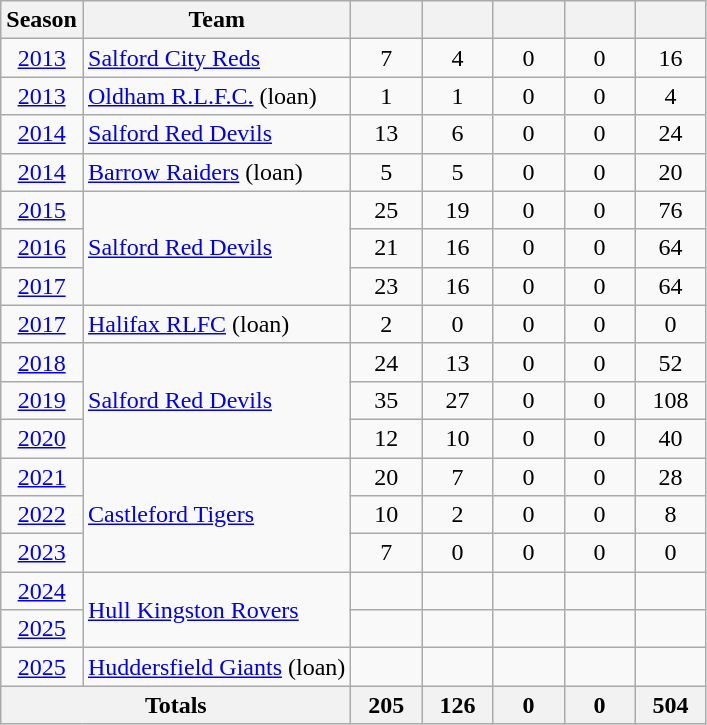<table class="wikitable" style="text-align:center;">
<tr>
<th>Season</th>
<th>Team</th>
<th style="width:40px;"></th>
<th style="width:40px;"></th>
<th style="width:40px;"></th>
<th style="width:40px;"></th>
<th style="width:40px;"></th>
</tr>
<tr>
<td><a href='#'>2013</a></td>
<td align=left> <a href='#'>Salford City Reds</a></td>
<td>7</td>
<td>4</td>
<td>0</td>
<td>0</td>
<td>16</td>
</tr>
<tr>
<td><a href='#'>2013</a></td>
<td align=left> <a href='#'>Oldham R.L.F.C.</a> (loan)</td>
<td>1</td>
<td>1</td>
<td>0</td>
<td>0</td>
<td>4</td>
</tr>
<tr>
<td><a href='#'>2014</a></td>
<td align=left> <a href='#'>Salford Red Devils</a></td>
<td>13</td>
<td>6</td>
<td>0</td>
<td>0</td>
<td>24</td>
</tr>
<tr>
<td><a href='#'>2014</a></td>
<td align=left> <a href='#'>Barrow Raiders</a> (loan)</td>
<td>5</td>
<td>5</td>
<td>0</td>
<td>0</td>
<td>20</td>
</tr>
<tr>
<td><a href='#'>2015</a></td>
<td rowspan=3 align=left> <a href='#'>Salford Red Devils</a></td>
<td>25</td>
<td>19</td>
<td>0</td>
<td>0</td>
<td>76</td>
</tr>
<tr>
<td><a href='#'>2016</a></td>
<td>21</td>
<td>16</td>
<td>0</td>
<td>0</td>
<td>64</td>
</tr>
<tr>
<td><a href='#'>2017</a></td>
<td>23</td>
<td>16</td>
<td>0</td>
<td>0</td>
<td>64</td>
</tr>
<tr>
<td><a href='#'>2017</a></td>
<td align=left> <a href='#'>Halifax RLFC</a> (loan)</td>
<td>2</td>
<td>0</td>
<td>0</td>
<td>0</td>
<td>0</td>
</tr>
<tr>
<td><a href='#'>2018</a></td>
<td rowspan=3 align=left> <a href='#'>Salford Red Devils</a></td>
<td>24</td>
<td>13</td>
<td>0</td>
<td>0</td>
<td>52</td>
</tr>
<tr>
<td><a href='#'>2019</a></td>
<td>35</td>
<td>27</td>
<td>0</td>
<td>0</td>
<td>108</td>
</tr>
<tr>
<td><a href='#'>2020</a></td>
<td>12</td>
<td>10</td>
<td>0</td>
<td>0</td>
<td>40</td>
</tr>
<tr>
<td><a href='#'>2021</a></td>
<td rowspan=3 align=left> <a href='#'>Castleford Tigers</a></td>
<td>20</td>
<td>7</td>
<td>0</td>
<td>0</td>
<td>28</td>
</tr>
<tr>
<td><a href='#'>2022</a></td>
<td>10</td>
<td>2</td>
<td>0</td>
<td>0</td>
<td>8</td>
</tr>
<tr>
<td><a href='#'>2023</a></td>
<td>7</td>
<td>0</td>
<td>0</td>
<td>0</td>
<td>0</td>
</tr>
<tr>
<td><a href='#'>2024</a></td>
<td rowspan=2 align=left> <a href='#'>Hull Kingston Rovers</a></td>
<td></td>
<td></td>
<td></td>
<td></td>
<td></td>
</tr>
<tr>
<td><a href='#'>2025</a></td>
<td></td>
<td></td>
<td></td>
<td></td>
<td></td>
</tr>
<tr>
<td><a href='#'>2025</a></td>
<td align=left> <a href='#'>Huddersfield Giants</a> (loan)</td>
<td></td>
<td></td>
<td></td>
<td></td>
<td></td>
</tr>
<tr>
<th colspan="2">Totals</th>
<th>205</th>
<th>126</th>
<th>0</th>
<th>0</th>
<th>504</th>
</tr>
</table>
